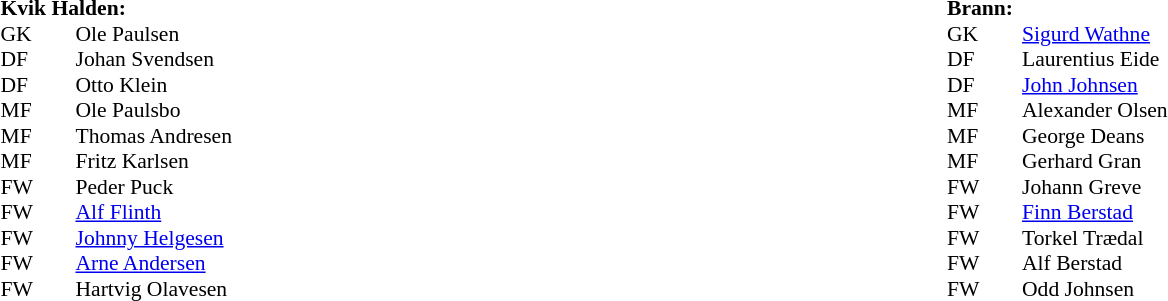<table width=100%>
<tr>
<td valign=top width=50%><br><table style=font-size:90% cellspacing=0 cellpadding=0>
<tr>
<td colspan="4"><strong>Kvik Halden:</strong></td>
</tr>
<tr>
<th width=25></th>
<th width=25></th>
</tr>
<tr>
<td>GK</td>
<td></td>
<td>Ole Paulsen</td>
</tr>
<tr>
<td>DF</td>
<td></td>
<td>Johan Svendsen</td>
</tr>
<tr>
<td>DF</td>
<td></td>
<td>Otto Klein</td>
</tr>
<tr>
<td>MF</td>
<td></td>
<td>Ole Paulsbo</td>
</tr>
<tr>
<td>MF</td>
<td></td>
<td>Thomas Andresen</td>
</tr>
<tr>
<td>MF</td>
<td></td>
<td>Fritz Karlsen</td>
</tr>
<tr>
<td>FW</td>
<td></td>
<td>Peder Puck</td>
</tr>
<tr>
<td>FW</td>
<td></td>
<td><a href='#'>Alf Flinth</a></td>
</tr>
<tr>
<td>FW</td>
<td></td>
<td><a href='#'>Johnny Helgesen</a></td>
</tr>
<tr>
<td>FW</td>
<td></td>
<td><a href='#'>Arne Andersen</a></td>
</tr>
<tr>
<td>FW</td>
<td></td>
<td>Hartvig Olavesen</td>
</tr>
</table>
</td>
<td valign="top" width="50%"><br><table style=font-size:90% cellspacing=0 cellpadding=0>
<tr>
<td colspan="4"><strong>Brann:</strong></td>
</tr>
<tr>
<th width=25></th>
<th width=25></th>
</tr>
<tr>
<td>GK</td>
<td></td>
<td><a href='#'>Sigurd Wathne</a></td>
</tr>
<tr>
<td>DF</td>
<td></td>
<td>Laurentius Eide</td>
</tr>
<tr>
<td>DF</td>
<td></td>
<td><a href='#'>John Johnsen</a></td>
</tr>
<tr>
<td>MF</td>
<td></td>
<td>Alexander Olsen</td>
</tr>
<tr>
<td>MF</td>
<td></td>
<td>George Deans</td>
</tr>
<tr>
<td>MF</td>
<td></td>
<td>Gerhard Gran</td>
</tr>
<tr>
<td>FW</td>
<td></td>
<td>Johann Greve</td>
</tr>
<tr>
<td>FW</td>
<td></td>
<td><a href='#'>Finn Berstad</a></td>
</tr>
<tr>
<td>FW</td>
<td></td>
<td>Torkel Trædal</td>
</tr>
<tr>
<td>FW</td>
<td></td>
<td>Alf Berstad</td>
</tr>
<tr>
<td>FW</td>
<td></td>
<td>Odd Johnsen</td>
</tr>
</table>
</td>
</tr>
</table>
